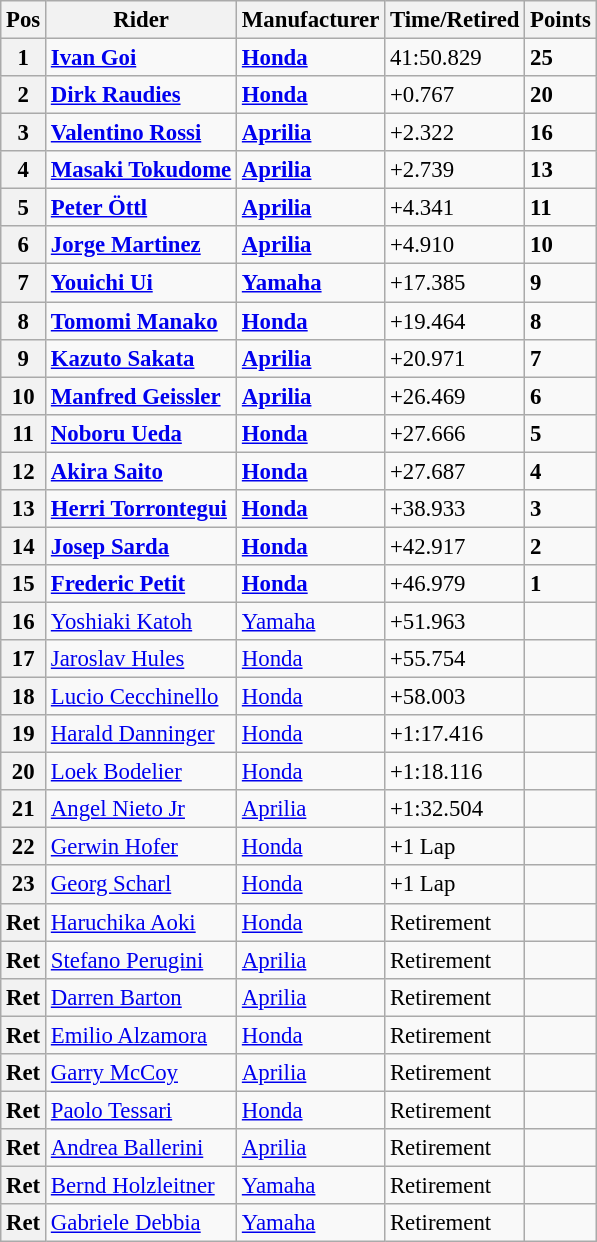<table class="wikitable" style="font-size: 95%;">
<tr>
<th>Pos</th>
<th>Rider</th>
<th>Manufacturer</th>
<th>Time/Retired</th>
<th>Points</th>
</tr>
<tr>
<th>1</th>
<td> <strong><a href='#'>Ivan Goi</a></strong></td>
<td><strong><a href='#'>Honda</a></strong></td>
<td>41:50.829</td>
<td><strong>25</strong></td>
</tr>
<tr>
<th>2</th>
<td> <strong><a href='#'>Dirk Raudies</a></strong></td>
<td><strong><a href='#'>Honda</a></strong></td>
<td>+0.767</td>
<td><strong>20</strong></td>
</tr>
<tr>
<th>3</th>
<td> <strong><a href='#'>Valentino Rossi</a></strong></td>
<td><strong><a href='#'>Aprilia</a></strong></td>
<td>+2.322</td>
<td><strong>16</strong></td>
</tr>
<tr>
<th>4</th>
<td> <strong><a href='#'>Masaki Tokudome</a></strong></td>
<td><strong><a href='#'>Aprilia</a></strong></td>
<td>+2.739</td>
<td><strong>13</strong></td>
</tr>
<tr>
<th>5</th>
<td> <strong><a href='#'>Peter Öttl</a></strong></td>
<td><strong><a href='#'>Aprilia</a></strong></td>
<td>+4.341</td>
<td><strong>11</strong></td>
</tr>
<tr>
<th>6</th>
<td> <strong><a href='#'>Jorge Martinez</a></strong></td>
<td><strong><a href='#'>Aprilia</a></strong></td>
<td>+4.910</td>
<td><strong>10</strong></td>
</tr>
<tr>
<th>7</th>
<td> <strong><a href='#'>Youichi Ui</a></strong></td>
<td><strong><a href='#'>Yamaha</a></strong></td>
<td>+17.385</td>
<td><strong>9</strong></td>
</tr>
<tr>
<th>8</th>
<td> <strong><a href='#'>Tomomi Manako</a></strong></td>
<td><strong><a href='#'>Honda</a></strong></td>
<td>+19.464</td>
<td><strong>8</strong></td>
</tr>
<tr>
<th>9</th>
<td> <strong><a href='#'>Kazuto Sakata</a></strong></td>
<td><strong><a href='#'>Aprilia</a></strong></td>
<td>+20.971</td>
<td><strong>7</strong></td>
</tr>
<tr>
<th>10</th>
<td> <strong><a href='#'>Manfred Geissler</a></strong></td>
<td><strong><a href='#'>Aprilia</a></strong></td>
<td>+26.469</td>
<td><strong>6</strong></td>
</tr>
<tr>
<th>11</th>
<td> <strong><a href='#'>Noboru Ueda</a></strong></td>
<td><strong><a href='#'>Honda</a></strong></td>
<td>+27.666</td>
<td><strong>5</strong></td>
</tr>
<tr>
<th>12</th>
<td> <strong><a href='#'>Akira Saito</a></strong></td>
<td><strong><a href='#'>Honda</a></strong></td>
<td>+27.687</td>
<td><strong>4</strong></td>
</tr>
<tr>
<th>13</th>
<td> <strong><a href='#'>Herri Torrontegui</a></strong></td>
<td><strong><a href='#'>Honda</a></strong></td>
<td>+38.933</td>
<td><strong>3</strong></td>
</tr>
<tr>
<th>14</th>
<td> <strong><a href='#'>Josep Sarda</a></strong></td>
<td><strong><a href='#'>Honda</a></strong></td>
<td>+42.917</td>
<td><strong>2</strong></td>
</tr>
<tr>
<th>15</th>
<td> <strong><a href='#'>Frederic Petit</a></strong></td>
<td><strong><a href='#'>Honda</a></strong></td>
<td>+46.979</td>
<td><strong>1</strong></td>
</tr>
<tr>
<th>16</th>
<td> <a href='#'>Yoshiaki Katoh</a></td>
<td><a href='#'>Yamaha</a></td>
<td>+51.963</td>
<td></td>
</tr>
<tr>
<th>17</th>
<td> <a href='#'>Jaroslav Hules</a></td>
<td><a href='#'>Honda</a></td>
<td>+55.754</td>
<td></td>
</tr>
<tr>
<th>18</th>
<td> <a href='#'>Lucio Cecchinello</a></td>
<td><a href='#'>Honda</a></td>
<td>+58.003</td>
<td></td>
</tr>
<tr>
<th>19</th>
<td> <a href='#'>Harald Danninger</a></td>
<td><a href='#'>Honda</a></td>
<td>+1:17.416</td>
<td></td>
</tr>
<tr>
<th>20</th>
<td> <a href='#'>Loek Bodelier</a></td>
<td><a href='#'>Honda</a></td>
<td>+1:18.116</td>
<td></td>
</tr>
<tr>
<th>21</th>
<td> <a href='#'>Angel Nieto Jr</a></td>
<td><a href='#'>Aprilia</a></td>
<td>+1:32.504</td>
<td></td>
</tr>
<tr>
<th>22</th>
<td> <a href='#'>Gerwin Hofer</a></td>
<td><a href='#'>Honda</a></td>
<td>+1 Lap</td>
<td></td>
</tr>
<tr>
<th>23</th>
<td> <a href='#'>Georg Scharl</a></td>
<td><a href='#'>Honda</a></td>
<td>+1 Lap</td>
<td></td>
</tr>
<tr>
<th>Ret</th>
<td> <a href='#'>Haruchika Aoki</a></td>
<td><a href='#'>Honda</a></td>
<td>Retirement</td>
<td></td>
</tr>
<tr>
<th>Ret</th>
<td> <a href='#'>Stefano Perugini</a></td>
<td><a href='#'>Aprilia</a></td>
<td>Retirement</td>
<td></td>
</tr>
<tr>
<th>Ret</th>
<td> <a href='#'>Darren Barton</a></td>
<td><a href='#'>Aprilia</a></td>
<td>Retirement</td>
<td></td>
</tr>
<tr>
<th>Ret</th>
<td> <a href='#'>Emilio Alzamora</a></td>
<td><a href='#'>Honda</a></td>
<td>Retirement</td>
<td></td>
</tr>
<tr>
<th>Ret</th>
<td> <a href='#'>Garry McCoy</a></td>
<td><a href='#'>Aprilia</a></td>
<td>Retirement</td>
<td></td>
</tr>
<tr>
<th>Ret</th>
<td> <a href='#'>Paolo Tessari</a></td>
<td><a href='#'>Honda</a></td>
<td>Retirement</td>
<td></td>
</tr>
<tr>
<th>Ret</th>
<td> <a href='#'>Andrea Ballerini</a></td>
<td><a href='#'>Aprilia</a></td>
<td>Retirement</td>
<td></td>
</tr>
<tr>
<th>Ret</th>
<td> <a href='#'>Bernd Holzleitner</a></td>
<td><a href='#'>Yamaha</a></td>
<td>Retirement</td>
<td></td>
</tr>
<tr>
<th>Ret</th>
<td> <a href='#'>Gabriele Debbia</a></td>
<td><a href='#'>Yamaha</a></td>
<td>Retirement</td>
<td></td>
</tr>
</table>
